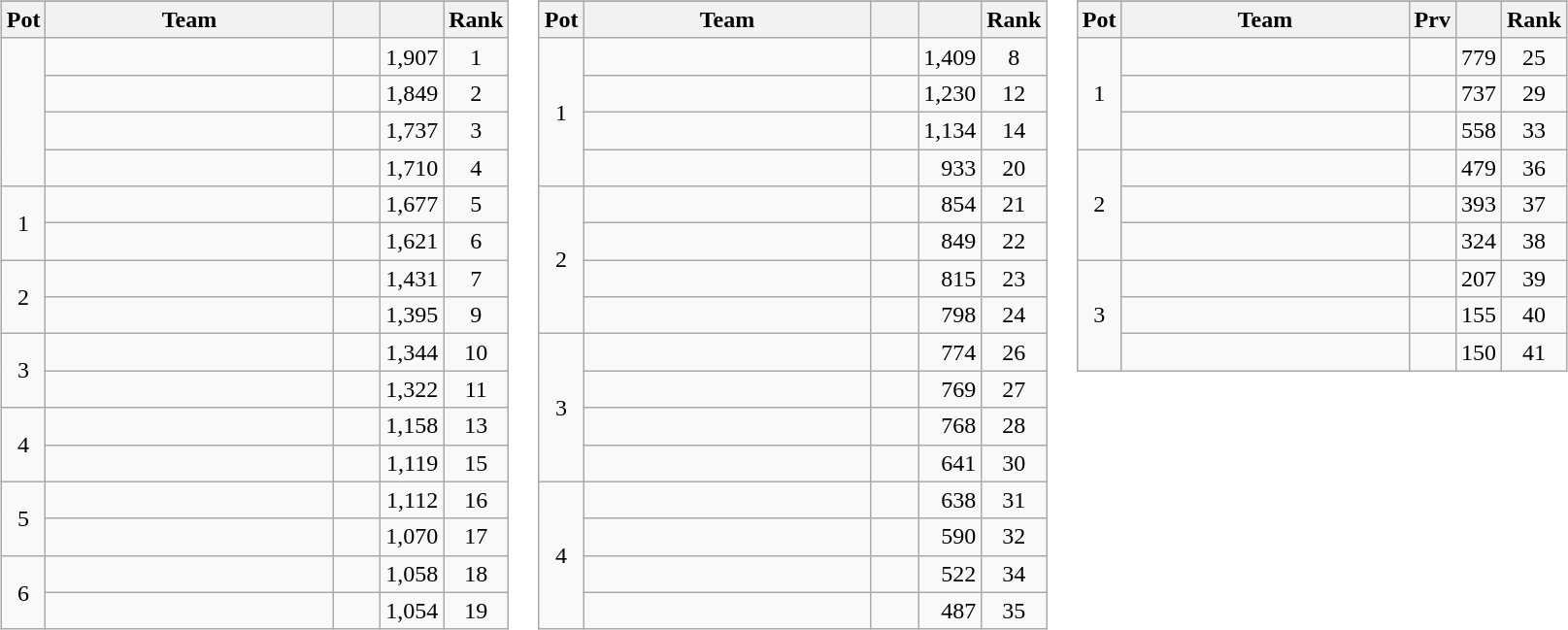<table>
<tr style="vertical-align:top">
<td><br><table class="wikitable" style="text-align:center">
<tr>
</tr>
<tr>
<th>Pot</th>
<th width="190">Team</th>
<th style="width:25px"></th>
<th></th>
<th>Rank</th>
</tr>
<tr>
<td rowspan="4"></td>
<td style="text-align:left"></td>
<td></td>
<td style="text-align:right">1,907</td>
<td>1</td>
</tr>
<tr>
<td style="text-align:left"></td>
<td></td>
<td style="text-align:right">1,849</td>
<td>2</td>
</tr>
<tr>
<td style="text-align:left"></td>
<td></td>
<td style="text-align:right">1,737</td>
<td>3</td>
</tr>
<tr>
<td style="text-align:left"></td>
<td></td>
<td style="text-align:right">1,710</td>
<td>4</td>
</tr>
<tr>
<td rowspan="2">1</td>
<td style="text-align:left"></td>
<td></td>
<td style="text-align:right">1,677</td>
<td>5</td>
</tr>
<tr>
<td style="text-align:left"></td>
<td></td>
<td style="text-align:right">1,621</td>
<td>6</td>
</tr>
<tr>
<td rowspan="2">2</td>
<td style="text-align:left"></td>
<td></td>
<td style="text-align:right">1,431</td>
<td>7</td>
</tr>
<tr>
<td style="text-align:left"></td>
<td></td>
<td style="text-align:right">1,395</td>
<td>9</td>
</tr>
<tr>
<td rowspan="2">3</td>
<td style="text-align:left"></td>
<td></td>
<td style="text-align:right">1,344</td>
<td>10</td>
</tr>
<tr>
<td style="text-align:left"></td>
<td></td>
<td style="text-align:right">1,322</td>
<td>11</td>
</tr>
<tr>
<td rowspan="2">4</td>
<td style="text-align:left"></td>
<td></td>
<td style="text-align:right">1,158</td>
<td>13</td>
</tr>
<tr>
<td style="text-align:left"></td>
<td></td>
<td style="text-align:right">1,119</td>
<td>15</td>
</tr>
<tr>
<td rowspan="2">5</td>
<td style="text-align:left"></td>
<td></td>
<td style="text-align:right">1,112</td>
<td>16</td>
</tr>
<tr>
<td style="text-align:left"></td>
<td></td>
<td style="text-align:right">1,070</td>
<td>17</td>
</tr>
<tr>
<td rowspan="2">6</td>
<td style="text-align:left"></td>
<td></td>
<td style="text-align:right">1,058</td>
<td>18</td>
</tr>
<tr>
<td style="text-align:left"></td>
<td></td>
<td style="text-align:right">1,054</td>
<td>19</td>
</tr>
</table>
</td>
<td><br><table class="wikitable" style="text-align:center">
<tr>
</tr>
<tr>
<th>Pot</th>
<th width="190">Team</th>
<th style="width:25px"></th>
<th></th>
<th>Rank</th>
</tr>
<tr>
<td rowspan="4">1</td>
<td style="text-align:left"></td>
<td></td>
<td style="text-align:right">1,409</td>
<td>8</td>
</tr>
<tr>
<td style="text-align:left"></td>
<td></td>
<td style="text-align:right">1,230</td>
<td>12</td>
</tr>
<tr>
<td style="text-align:left"></td>
<td></td>
<td style="text-align:right">1,134</td>
<td>14</td>
</tr>
<tr>
<td style="text-align:left"></td>
<td></td>
<td style="text-align:right">933</td>
<td>20</td>
</tr>
<tr>
<td rowspan="4">2</td>
<td style="text-align:left"></td>
<td></td>
<td style="text-align:right">854</td>
<td>21</td>
</tr>
<tr>
<td style="text-align:left"></td>
<td></td>
<td style="text-align:right">849</td>
<td>22</td>
</tr>
<tr>
<td style="text-align:left"></td>
<td></td>
<td style="text-align:right">815</td>
<td>23</td>
</tr>
<tr>
<td style="text-align:left"></td>
<td></td>
<td style="text-align:right">798</td>
<td>24</td>
</tr>
<tr>
<td rowspan="4">3</td>
<td style="text-align:left"></td>
<td></td>
<td style="text-align:right">774</td>
<td>26</td>
</tr>
<tr>
<td style="text-align:left"></td>
<td></td>
<td style="text-align:right">769</td>
<td>27</td>
</tr>
<tr>
<td style="text-align:left"></td>
<td></td>
<td style="text-align:right">768</td>
<td>28</td>
</tr>
<tr>
<td style="text-align:left"></td>
<td></td>
<td style="text-align:right">641</td>
<td>30</td>
</tr>
<tr>
<td rowspan="4">4</td>
<td style="text-align:left"></td>
<td></td>
<td style="text-align:right">638</td>
<td>31</td>
</tr>
<tr>
<td style="text-align:left"></td>
<td></td>
<td style="text-align:right">590</td>
<td>32</td>
</tr>
<tr>
<td style="text-align:left"></td>
<td></td>
<td style="text-align:right">522</td>
<td>34</td>
</tr>
<tr>
<td style="text-align:left"></td>
<td></td>
<td style="text-align:right">487</td>
<td>35</td>
</tr>
</table>
</td>
<td><br><table class="wikitable" style="text-align:center">
<tr>
</tr>
<tr>
<th>Pot</th>
<th width="190">Team</th>
<th><strong>Prv</strong></th>
<th></th>
<th>Rank</th>
</tr>
<tr>
<td rowspan="3">1</td>
<td style="text-align:left"></td>
<td></td>
<td style="text-align:right">779</td>
<td>25</td>
</tr>
<tr>
<td style="text-align:left"></td>
<td></td>
<td style="text-align:right">737</td>
<td>29</td>
</tr>
<tr>
<td style="text-align:left"></td>
<td></td>
<td style="text-align:right">558</td>
<td>33</td>
</tr>
<tr>
<td rowspan="3">2</td>
<td style="text-align:left"></td>
<td></td>
<td style="text-align:right">479</td>
<td>36</td>
</tr>
<tr>
<td style="text-align:left"></td>
<td></td>
<td style="text-align:right">393</td>
<td>37</td>
</tr>
<tr>
<td style="text-align:left"></td>
<td></td>
<td style="text-align:right">324</td>
<td>38</td>
</tr>
<tr>
<td rowspan="3">3</td>
<td style="text-align:left"></td>
<td></td>
<td style="text-align:right">207</td>
<td>39</td>
</tr>
<tr>
<td style="text-align:left"></td>
<td></td>
<td style="text-align:right">155</td>
<td>40</td>
</tr>
<tr>
<td style="text-align:left"></td>
<td></td>
<td style="text-align:right">150</td>
<td>41</td>
</tr>
</table>
</td>
</tr>
</table>
